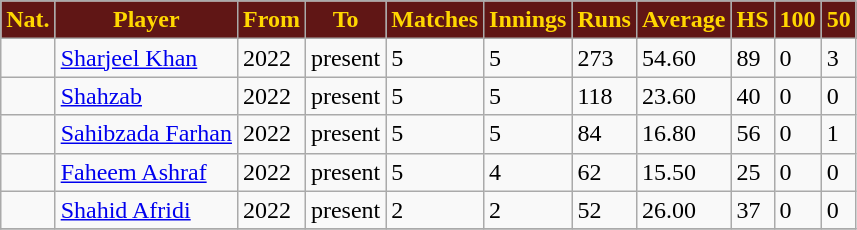<table class="wikitable sortable" style="font-size:100%">
<tr>
<th style="text-align:center; background:#601615; color:gold;">Nat.</th>
<th style="text-align:center; background:#601615; color:gold;">Player</th>
<th style="text-align:center; background:#601615; color:gold;">From</th>
<th style="text-align:center; background:#601615; color:gold;">To</th>
<th style="text-align:center; background:#601615; color:gold;">Matches</th>
<th style="text-align:center; background:#601615; color:gold;">Innings</th>
<th style="text-align:center; background:#601615; color:gold;">Runs</th>
<th style="text-align:center; background:#601615; color:gold;">Average</th>
<th style="text-align:center; background:#601615; color:gold;">HS</th>
<th style="text-align:center; background:#601615; color:gold;">100</th>
<th style="text-align:center; background:#601615; color:gold;">50</th>
</tr>
<tr>
<td></td>
<td><a href='#'>Sharjeel Khan</a></td>
<td>2022</td>
<td>present</td>
<td>5</td>
<td>5</td>
<td>273</td>
<td>54.60</td>
<td>89</td>
<td>0</td>
<td>3</td>
</tr>
<tr>
<td></td>
<td><a href='#'>Shahzab</a></td>
<td>2022</td>
<td>present</td>
<td>5</td>
<td>5</td>
<td>118</td>
<td>23.60</td>
<td>40</td>
<td>0</td>
<td>0</td>
</tr>
<tr>
<td></td>
<td><a href='#'>Sahibzada Farhan</a></td>
<td>2022</td>
<td>present</td>
<td>5</td>
<td>5</td>
<td>84</td>
<td>16.80</td>
<td>56</td>
<td>0</td>
<td>1</td>
</tr>
<tr>
<td></td>
<td><a href='#'>Faheem Ashraf</a></td>
<td>2022</td>
<td>present</td>
<td>5</td>
<td>4</td>
<td>62</td>
<td>15.50</td>
<td>25</td>
<td>0</td>
<td>0</td>
</tr>
<tr>
<td></td>
<td><a href='#'>Shahid Afridi</a></td>
<td>2022</td>
<td>present</td>
<td>2</td>
<td>2</td>
<td>52</td>
<td>26.00</td>
<td>37</td>
<td>0</td>
<td>0</td>
</tr>
<tr>
</tr>
</table>
